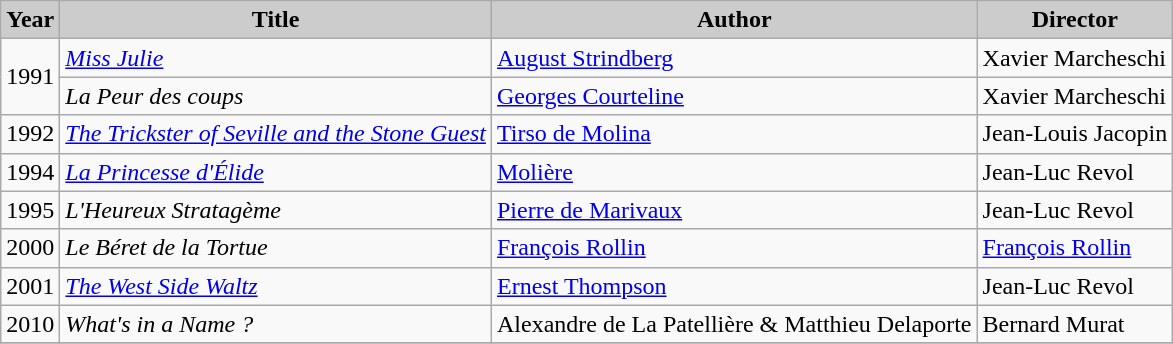<table class="wikitable">
<tr>
<th style="background: #CCCCCC;">Year</th>
<th style="background: #CCCCCC;">Title</th>
<th style="background: #CCCCCC;">Author</th>
<th style="background: #CCCCCC;">Director</th>
</tr>
<tr>
<td rowspan=2>1991</td>
<td><em><a href='#'>Miss Julie</a></em></td>
<td><a href='#'>August Strindberg</a></td>
<td>Xavier Marcheschi</td>
</tr>
<tr>
<td><em>La Peur des coups</em></td>
<td><a href='#'>Georges Courteline</a></td>
<td>Xavier Marcheschi</td>
</tr>
<tr>
<td>1992</td>
<td><em><a href='#'>The Trickster of Seville and the Stone Guest</a></em></td>
<td><a href='#'>Tirso de Molina</a></td>
<td>Jean-Louis Jacopin</td>
</tr>
<tr>
<td>1994</td>
<td><em><a href='#'>La Princesse d'Élide</a></em></td>
<td><a href='#'>Molière</a></td>
<td>Jean-Luc Revol</td>
</tr>
<tr>
<td>1995</td>
<td><em>L'Heureux Stratagème</em></td>
<td><a href='#'>Pierre de Marivaux</a></td>
<td>Jean-Luc Revol</td>
</tr>
<tr>
<td>2000</td>
<td><em>Le Béret de la Tortue</em></td>
<td><a href='#'>François Rollin</a></td>
<td><a href='#'>François Rollin</a></td>
</tr>
<tr>
<td>2001</td>
<td><em><a href='#'>The West Side Waltz</a></em></td>
<td><a href='#'>Ernest Thompson</a></td>
<td>Jean-Luc Revol</td>
</tr>
<tr>
<td>2010</td>
<td><em>What's in a Name ?</em></td>
<td>Alexandre de La Patellière & Matthieu Delaporte</td>
<td>Bernard Murat</td>
</tr>
<tr>
</tr>
</table>
